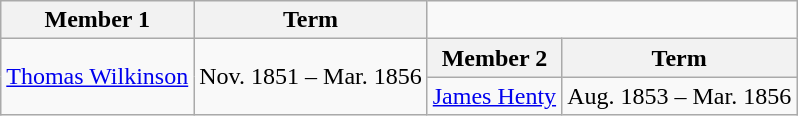<table class="wikitable">
<tr>
<th>Member 1</th>
<th>Term</th>
</tr>
<tr>
<td rowspan = "2"><a href='#'>Thomas Wilkinson</a></td>
<td rowspan = "2">Nov. 1851 – Mar. 1856</td>
<th>Member 2</th>
<th>Term</th>
</tr>
<tr>
<td><a href='#'>James Henty</a></td>
<td>Aug. 1853 – Mar. 1856</td>
</tr>
</table>
